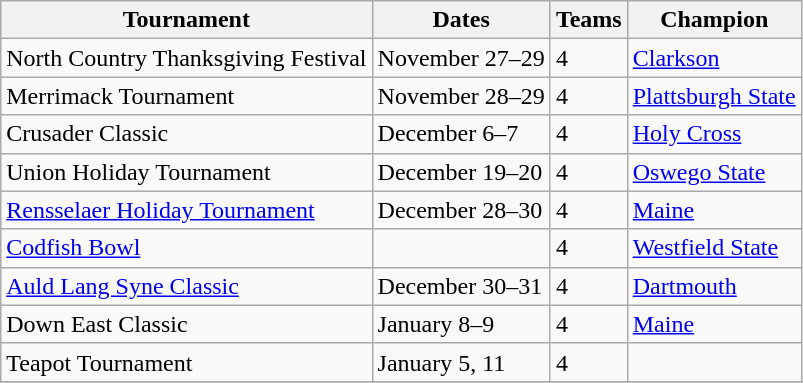<table class="wikitable">
<tr>
<th>Tournament</th>
<th>Dates</th>
<th>Teams</th>
<th>Champion</th>
</tr>
<tr>
<td>North Country Thanksgiving Festival</td>
<td>November 27–29</td>
<td>4</td>
<td><a href='#'>Clarkson</a></td>
</tr>
<tr>
<td>Merrimack Tournament</td>
<td>November 28–29</td>
<td>4</td>
<td><a href='#'>Plattsburgh State</a></td>
</tr>
<tr>
<td>Crusader Classic</td>
<td>December 6–7</td>
<td>4</td>
<td><a href='#'>Holy Cross</a></td>
</tr>
<tr>
<td>Union Holiday Tournament</td>
<td>December 19–20</td>
<td>4</td>
<td><a href='#'>Oswego State</a></td>
</tr>
<tr>
<td><a href='#'>Rensselaer Holiday Tournament</a></td>
<td>December 28–30</td>
<td>4</td>
<td><a href='#'>Maine</a></td>
</tr>
<tr>
<td><a href='#'>Codfish Bowl</a></td>
<td></td>
<td>4</td>
<td><a href='#'>Westfield State</a></td>
</tr>
<tr>
<td><a href='#'>Auld Lang Syne Classic</a></td>
<td>December 30–31</td>
<td>4</td>
<td><a href='#'>Dartmouth</a></td>
</tr>
<tr>
<td>Down East Classic</td>
<td>January 8–9</td>
<td>4</td>
<td><a href='#'>Maine</a></td>
</tr>
<tr>
<td>Teapot Tournament</td>
<td>January 5, 11</td>
<td>4</td>
<td></td>
</tr>
<tr>
</tr>
</table>
